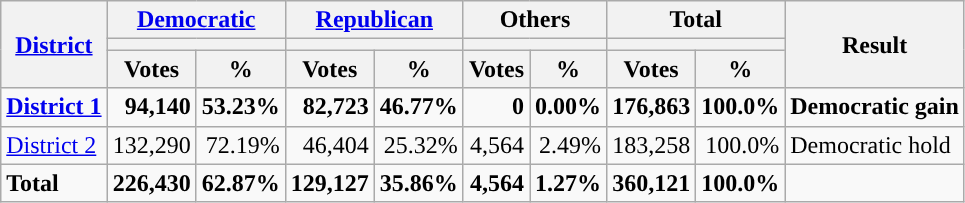<table class="wikitable plainrowheaders sortable" style="font-size:100%; text-align:right;">
<tr>
<th scope=col rowspan=3><a href='#'>District</a></th>
<th scope=col colspan=2><a href='#'>Democratic</a></th>
<th scope=col colspan=2><a href='#'>Republican</a></th>
<th scope=col colspan=2>Others</th>
<th scope=col colspan=2>Total</th>
<th scope=col rowspan=3>Result</th>
</tr>
<tr>
<th scope=col colspan=2 style="background:"></th>
<th scope=col colspan=2 style="background:"></th>
<th scope=col colspan=2></th>
<th scope=col colspan=2></th>
</tr>
<tr>
<th scope=col data-sort-type="number">Votes</th>
<th scope=col data-sort-type="number">%</th>
<th scope=col data-sort-type="number">Votes</th>
<th scope=col data-sort-type="number">%</th>
<th scope=col data-sort-type="number">Votes</th>
<th scope=col data-sort-type="number">%</th>
<th scope=col data-sort-type="number">Votes</th>
<th scope=col data-sort-type="number">%</th>
</tr>
<tr>
<td align=left><strong><a href='#'>District 1</a></strong></td>
<td><strong>94,140</strong></td>
<td><strong>53.23%</strong></td>
<td><strong>82,723</strong></td>
<td><strong>46.77%</strong></td>
<td><strong>0</strong></td>
<td><strong>0.00%</strong></td>
<td><strong>176,863</strong></td>
<td><strong>100.0%</strong></td>
<td align=left><strong>Democratic gain</strong></td>
</tr>
<tr>
<td align=left><a href='#'>District 2</a></td>
<td>132,290</td>
<td>72.19%</td>
<td>46,404</td>
<td>25.32%</td>
<td>4,564</td>
<td>2.49%</td>
<td>183,258</td>
<td>100.0%</td>
<td align=left>Democratic hold</td>
</tr>
<tr class="sortbottom" style="font-weight:bold">
<td align=left>Total</td>
<td>226,430</td>
<td>62.87%</td>
<td>129,127</td>
<td>35.86%</td>
<td>4,564</td>
<td>1.27%</td>
<td>360,121</td>
<td>100.0%</td>
<td></td>
</tr>
</table>
